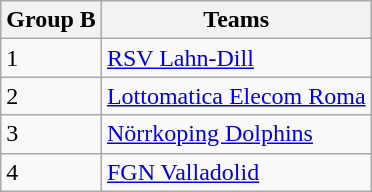<table class="wikitable">
<tr>
<th>Group B</th>
<th>Teams</th>
</tr>
<tr>
<td>1</td>
<td> <a href='#'>RSV Lahn-Dill</a></td>
</tr>
<tr>
<td>2</td>
<td> <a href='#'>Lottomatica Elecom Roma</a></td>
</tr>
<tr>
<td>3</td>
<td> <a href='#'>Nörrkoping Dolphins</a></td>
</tr>
<tr>
<td>4</td>
<td> <a href='#'>FGN Valladolid</a></td>
</tr>
</table>
